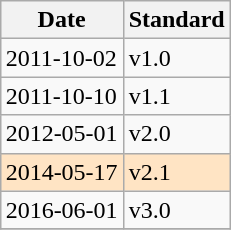<table class="wikitable" style="text-align: left; float: right; margin: auto 0.5em">
<tr>
<th scope="col">Date</th>
<th scope="col">Standard</th>
</tr>
<tr>
<td>2011-10-02</td>
<td>v1.0</td>
</tr>
<tr>
<td>2011-10-10</td>
<td>v1.1</td>
</tr>
<tr>
<td>2012-05-01</td>
<td>v2.0</td>
</tr>
<tr>
<td style="background: bisque;">2014-05-17</td>
<td style="background: bisque;">v2.1</td>
</tr>
<tr>
<td>2016-06-01</td>
<td>v3.0</td>
</tr>
<tr>
</tr>
</table>
